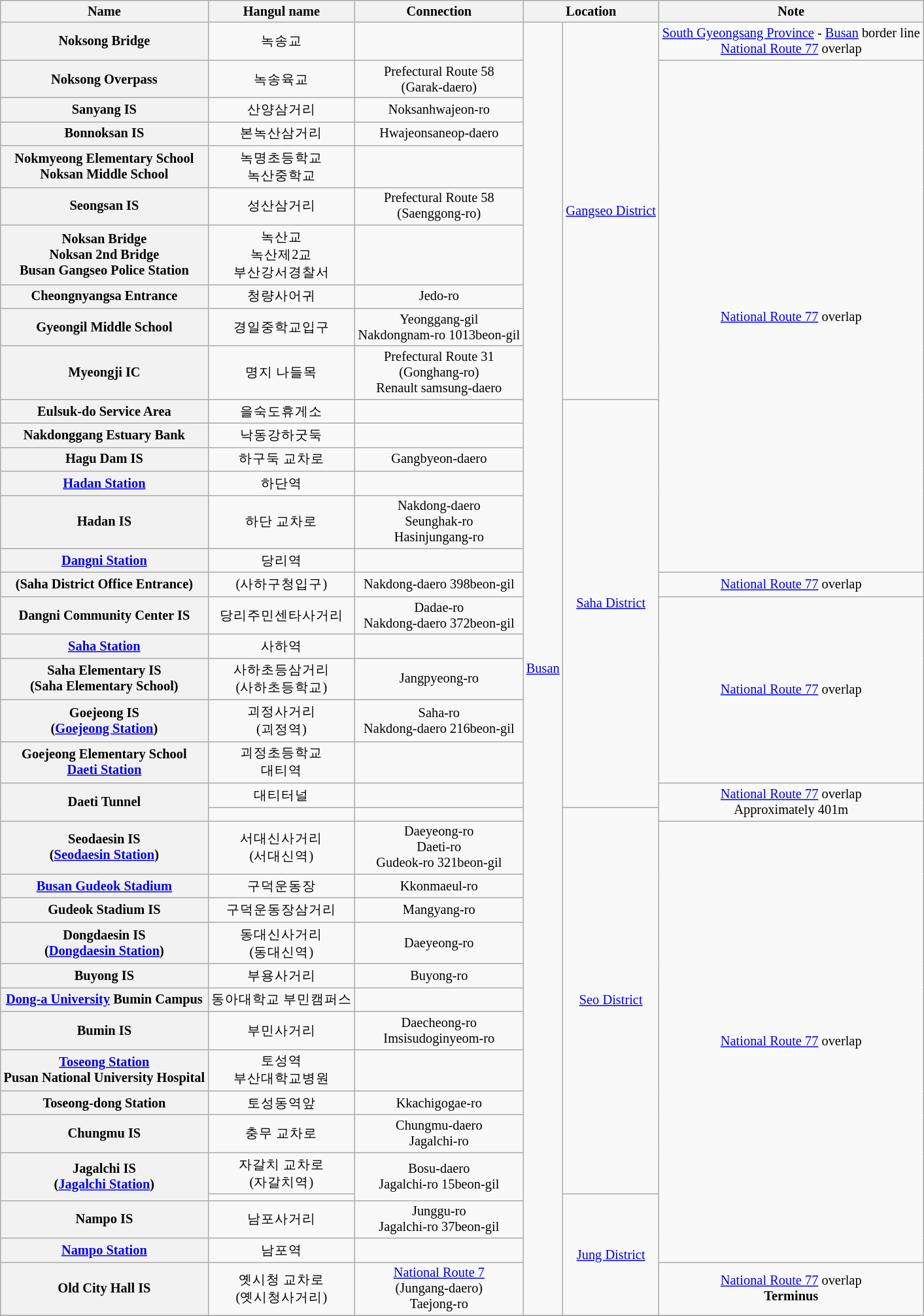<table class="wikitable" style="font-size: 85%; text-align: center;">
<tr>
<th>Name </th>
<th>Hangul name</th>
<th>Connection</th>
<th colspan="2">Location</th>
<th>Note</th>
</tr>
<tr>
<th>Noksong Bridge</th>
<td>녹송교</td>
<td></td>
<td rowspan=39><a href='#'>Busan</a></td>
<td rowspan=10><a href='#'>Gangseo District</a></td>
<td><a href='#'>South Gyeongsang Province</a> - <a href='#'>Busan</a> border line<br><a href='#'>National Route 77</a> overlap</td>
</tr>
<tr>
<th>Noksong Overpass</th>
<td>녹송육교</td>
<td>Prefectural Route 58<br>(Garak-daero)</td>
<td rowspan=15><a href='#'>National Route 77</a> overlap</td>
</tr>
<tr>
<th>Sanyang IS</th>
<td>산양삼거리</td>
<td>Noksanhwajeon-ro</td>
</tr>
<tr>
<th>Bonnoksan IS</th>
<td>본녹산삼거리</td>
<td>Hwajeonsaneop-daero</td>
</tr>
<tr>
<th>Nokmyeong Elementary School<br>Noksan Middle School</th>
<td>녹명초등학교<br>녹산중학교</td>
<td></td>
</tr>
<tr>
<th>Seongsan IS</th>
<td>성산삼거리</td>
<td>Prefectural Route 58<br>(Saenggong-ro)</td>
</tr>
<tr>
<th>Noksan Bridge<br>Noksan 2nd Bridge<br>Busan Gangseo Police Station</th>
<td>녹산교<br>녹산제2교<br>부산강서경찰서</td>
<td></td>
</tr>
<tr>
<th>Cheongnyangsa Entrance</th>
<td>청량사어귀</td>
<td>Jedo-ro</td>
</tr>
<tr>
<th>Gyeongil Middle School</th>
<td>경일중학교입구</td>
<td>Yeonggang-gil<br>Nakdongnam-ro 1013beon-gil</td>
</tr>
<tr>
<th>Myeongji IC</th>
<td>명지 나들목</td>
<td>Prefectural Route 31<br>(Gonghang-ro)<br>Renault samsung-daero</td>
</tr>
<tr>
<th>Eulsuk-do Service Area</th>
<td>을숙도휴게소</td>
<td></td>
<td rowspan=13><a href='#'>Saha District</a></td>
</tr>
<tr>
<th>Nakdonggang Estuary Bank</th>
<td>낙동강하굿둑</td>
<td></td>
</tr>
<tr>
<th>Hagu Dam IS</th>
<td>하구둑 교차로</td>
<td>Gangbyeon-daero</td>
</tr>
<tr>
<th><a href='#'>Hadan Station</a></th>
<td>하단역</td>
<td></td>
</tr>
<tr>
<th>Hadan IS</th>
<td>하단 교차로</td>
<td>Nakdong-daero<br>Seunghak-ro<br>Hasinjungang-ro</td>
</tr>
<tr>
<th><a href='#'>Dangni Station</a></th>
<td>당리역</td>
<td></td>
</tr>
<tr>
<th>(Saha District Office Entrance)</th>
<td>(사하구청입구)</td>
<td>Nakdong-daero 398beon-gil</td>
<td><a href='#'>National Route 77</a> overlap</td>
</tr>
<tr>
<th>Dangni Community Center IS</th>
<td>당리주민센타사거리</td>
<td>Dadae-ro<br>Nakdong-daero 372beon-gil</td>
<td rowspan=5><a href='#'>National Route 77</a> overlap</td>
</tr>
<tr>
<th><a href='#'>Saha Station</a></th>
<td>사하역</td>
<td></td>
</tr>
<tr>
<th>Saha Elementary IS<br>(Saha Elementary School)</th>
<td>사하초등삼거리<br>(사하초등학교)</td>
<td>Jangpyeong-ro</td>
</tr>
<tr>
<th>Goejeong IS<br>(<a href='#'>Goejeong Station</a>)</th>
<td>괴정사거리<br>(괴정역)</td>
<td>Saha-ro<br>Nakdong-daero 216beon-gil</td>
</tr>
<tr>
<th>Goejeong Elementary School<br><a href='#'>Daeti Station</a></th>
<td>괴정초등학교<br>대티역</td>
<td></td>
</tr>
<tr>
<th rowspan=2>Daeti Tunnel</th>
<td>대티터널</td>
<td></td>
<td rowspan=2><a href='#'>National Route 77</a> overlap<br>Approximately 401m</td>
</tr>
<tr>
<td></td>
<td></td>
<td rowspan=12><a href='#'>Seo District</a></td>
</tr>
<tr>
<th>Seodaesin IS<br>(<a href='#'>Seodaesin Station</a>)</th>
<td>서대신사거리<br>(서대신역)</td>
<td>Daeyeong-ro<br>Daeti-ro<br>Gudeok-ro 321beon-gil</td>
<td rowspan=14><a href='#'>National Route 77</a> overlap</td>
</tr>
<tr>
<th><a href='#'>Busan Gudeok Stadium</a></th>
<td>구덕운동장</td>
<td>Kkonmaeul-ro</td>
</tr>
<tr>
<th>Gudeok Stadium IS</th>
<td>구덕운동장삼거리</td>
<td>Mangyang-ro</td>
</tr>
<tr>
<th>Dongdaesin IS<br>(<a href='#'>Dongdaesin Station</a>)</th>
<td>동대신사거리<br>(동대신역)</td>
<td>Daeyeong-ro</td>
</tr>
<tr>
<th>Buyong IS</th>
<td>부용사거리</td>
<td>Buyong-ro</td>
</tr>
<tr>
<th><a href='#'>Dong-a University</a> Bumin Campus</th>
<td>동아대학교 부민캠퍼스</td>
<td></td>
</tr>
<tr>
<th>Bumin IS</th>
<td>부민사거리</td>
<td>Daecheong-ro<br>Imsisudoginyeom-ro</td>
</tr>
<tr>
<th><a href='#'>Toseong Station</a><br>Pusan National University Hospital</th>
<td>토성역<br>부산대학교병원</td>
<td></td>
</tr>
<tr>
<th>Toseong-dong Station</th>
<td>토성동역앞</td>
<td>Kkachigogae-ro</td>
</tr>
<tr>
<th>Chungmu IS</th>
<td>충무 교차로</td>
<td>Chungmu-daero<br>Jagalchi-ro</td>
</tr>
<tr>
<th rowspan=2>Jagalchi IS<br>(<a href='#'>Jagalchi Station</a>)</th>
<td>자갈치 교차로<br>(자갈치역)</td>
<td rowspan=2>Bosu-daero<br>Jagalchi-ro 15beon-gil</td>
</tr>
<tr>
<td></td>
<td rowspan=4><a href='#'>Jung District</a></td>
</tr>
<tr>
<th>Nampo IS</th>
<td>남포사거리</td>
<td>Junggu-ro<br>Jagalchi-ro 37beon-gil</td>
</tr>
<tr>
<th><a href='#'>Nampo Station</a></th>
<td>남포역</td>
<td></td>
</tr>
<tr>
<th>Old City Hall IS</th>
<td>옛시청 교차로<br>(옛시청사거리)</td>
<td><a href='#'>National Route 7</a><br>(Jungang-daero)<br>Taejong-ro</td>
<td><a href='#'>National Route 77</a> overlap<br><strong>Terminus</strong></td>
</tr>
<tr>
</tr>
</table>
